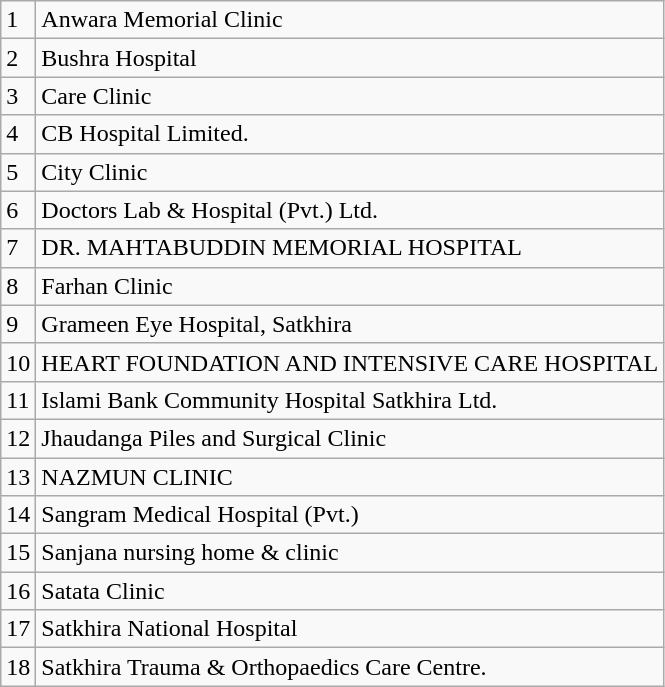<table class="wikitable">
<tr>
<td>1</td>
<td>Anwara Memorial Clinic</td>
</tr>
<tr>
<td>2</td>
<td>Bushra Hospital</td>
</tr>
<tr>
<td>3</td>
<td>Care Clinic</td>
</tr>
<tr>
<td>4</td>
<td>CB Hospital Limited.</td>
</tr>
<tr>
<td>5</td>
<td>City Clinic</td>
</tr>
<tr>
<td>6</td>
<td>Doctors Lab & Hospital (Pvt.) Ltd.</td>
</tr>
<tr>
<td>7</td>
<td>DR. MAHTABUDDIN MEMORIAL HOSPITAL</td>
</tr>
<tr>
<td>8</td>
<td>Farhan Clinic</td>
</tr>
<tr>
<td>9</td>
<td>Grameen Eye Hospital, Satkhira</td>
</tr>
<tr>
<td>10</td>
<td>HEART FOUNDATION AND INTENSIVE CARE HOSPITAL</td>
</tr>
<tr>
<td>11</td>
<td>Islami Bank Community Hospital Satkhira Ltd.</td>
</tr>
<tr>
<td>12</td>
<td>Jhaudanga Piles and Surgical Clinic</td>
</tr>
<tr>
<td>13</td>
<td>NAZMUN CLINIC</td>
</tr>
<tr>
<td>14</td>
<td>Sangram Medical Hospital (Pvt.)</td>
</tr>
<tr>
<td>15</td>
<td>Sanjana nursing home & clinic</td>
</tr>
<tr>
<td>16</td>
<td>Satata Clinic</td>
</tr>
<tr>
<td>17</td>
<td>Satkhira National Hospital</td>
</tr>
<tr>
<td>18</td>
<td>Satkhira Trauma & Orthopaedics Care Centre.</td>
</tr>
</table>
